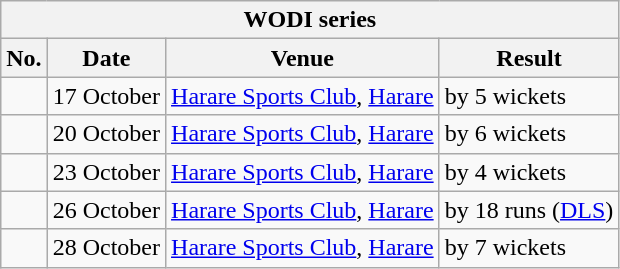<table class="wikitable">
<tr>
<th colspan="4">WODI series</th>
</tr>
<tr>
<th>No.</th>
<th>Date</th>
<th>Venue</th>
<th>Result</th>
</tr>
<tr>
<td></td>
<td>17 October</td>
<td><a href='#'>Harare Sports Club</a>, <a href='#'>Harare</a></td>
<td> by 5 wickets</td>
</tr>
<tr>
<td></td>
<td>20 October</td>
<td><a href='#'>Harare Sports Club</a>, <a href='#'>Harare</a></td>
<td> by 6 wickets</td>
</tr>
<tr>
<td></td>
<td>23 October</td>
<td><a href='#'>Harare Sports Club</a>, <a href='#'>Harare</a></td>
<td> by 4 wickets</td>
</tr>
<tr>
<td></td>
<td>26 October</td>
<td><a href='#'>Harare Sports Club</a>, <a href='#'>Harare</a></td>
<td> by 18 runs (<a href='#'>DLS</a>)</td>
</tr>
<tr>
<td></td>
<td>28 October</td>
<td><a href='#'>Harare Sports Club</a>, <a href='#'>Harare</a></td>
<td> by 7 wickets</td>
</tr>
</table>
